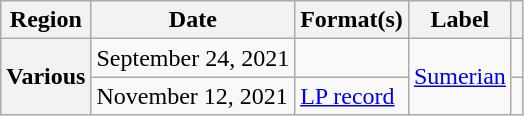<table class="wikitable plainrowheaders">
<tr>
<th scope="col">Region</th>
<th scope="col">Date</th>
<th scope="col">Format(s)</th>
<th scope="col">Label</th>
<th scope="col"></th>
</tr>
<tr>
<th scope="row" rowspan="2">Various</th>
<td>September 24, 2021</td>
<td></td>
<td rowspan="2"><a href='#'>Sumerian</a></td>
<td align="center"></td>
</tr>
<tr>
<td>November 12, 2021</td>
<td><a href='#'>LP record</a></td>
<td align="center"></td>
</tr>
</table>
